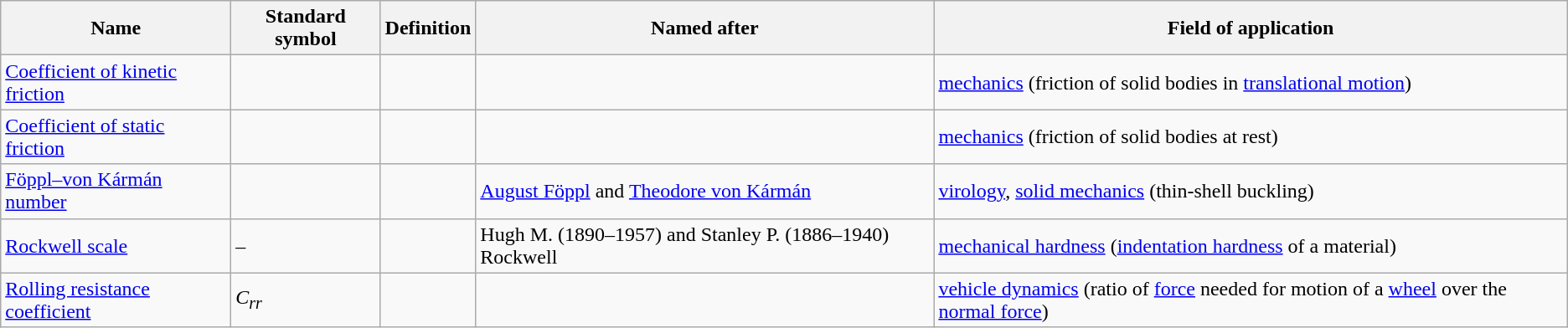<table class="wikitable sortable">
<tr>
<th scope="col">Name</th>
<th scope="col">Standard symbol</th>
<th scope="col" class="unsortable">Definition</th>
<th>Named after</th>
<th scope="col">Field of application</th>
</tr>
<tr>
<td><a href='#'>Coefficient of kinetic friction</a></td>
<td></td>
<td></td>
<td></td>
<td><a href='#'>mechanics</a> (friction of solid bodies in <a href='#'>translational motion</a>)</td>
</tr>
<tr>
<td><a href='#'>Coefficient of static friction</a></td>
<td></td>
<td></td>
<td></td>
<td><a href='#'>mechanics</a> (friction of solid bodies at rest)</td>
</tr>
<tr>
<td><a href='#'>Föppl–von Kármán number</a></td>
<td></td>
<td></td>
<td><a href='#'>August Föppl</a> and <a href='#'>Theodore von Kármán</a></td>
<td><a href='#'>virology</a>, <a href='#'>solid mechanics</a> (thin-shell buckling)</td>
</tr>
<tr>
<td><a href='#'>Rockwell scale</a></td>
<td>–</td>
<td></td>
<td>Hugh M. (1890–1957) and Stanley P. (1886–1940) Rockwell</td>
<td><a href='#'>mechanical hardness</a> (<a href='#'>indentation hardness</a> of a material)</td>
</tr>
<tr>
<td><a href='#'>Rolling resistance coefficient</a></td>
<td><em>C<sub>rr</sub></em></td>
<td></td>
<td></td>
<td><a href='#'>vehicle dynamics</a> (ratio of <a href='#'>force</a> needed for motion of a <a href='#'>wheel</a> over the <a href='#'>normal force</a>)</td>
</tr>
</table>
